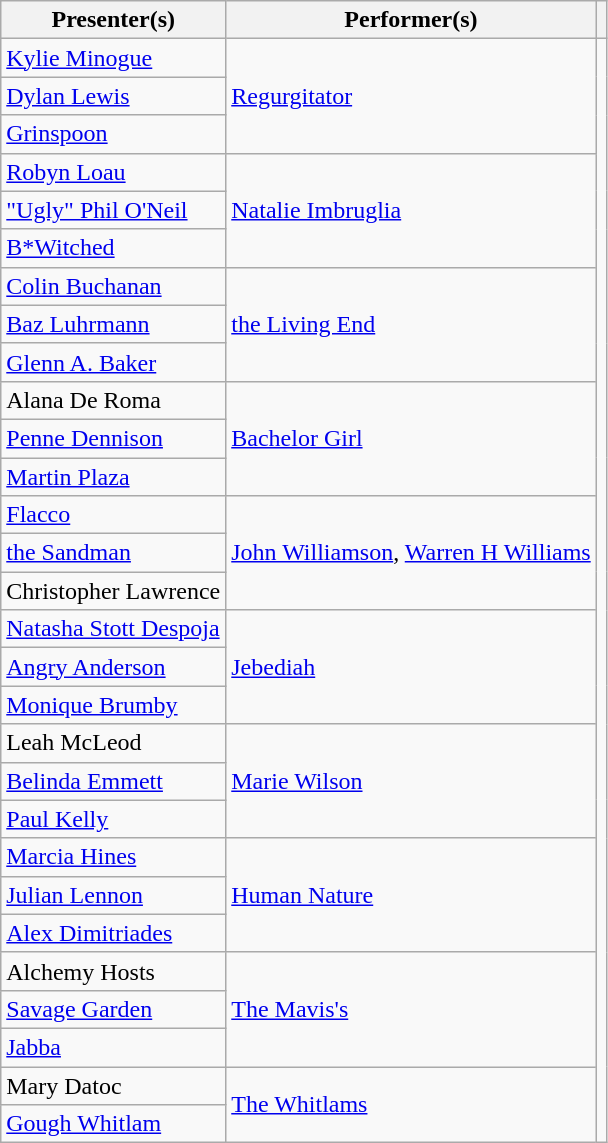<table class="wikitable plainrowheaders">
<tr>
<th scope="col">Presenter(s)</th>
<th scope="col">Performer(s)</th>
<th scope="col"></th>
</tr>
<tr>
<td><a href='#'>Kylie Minogue</a></td>
<td rowspan="3"><a href='#'>Regurgitator</a></td>
<td rowspan="29"></td>
</tr>
<tr>
<td><a href='#'>Dylan Lewis</a></td>
</tr>
<tr>
<td><a href='#'>Grinspoon</a></td>
</tr>
<tr>
<td><a href='#'>Robyn Loau</a></td>
<td rowspan="3"><a href='#'>Natalie Imbruglia</a></td>
</tr>
<tr>
<td><a href='#'>"Ugly" Phil O'Neil</a></td>
</tr>
<tr>
<td><a href='#'>B*Witched</a></td>
</tr>
<tr>
<td><a href='#'>Colin Buchanan</a></td>
<td rowspan="3"><a href='#'>the Living End</a></td>
</tr>
<tr>
<td><a href='#'>Baz Luhrmann</a></td>
</tr>
<tr>
<td><a href='#'>Glenn A. Baker</a></td>
</tr>
<tr>
<td>Alana De Roma</td>
<td rowspan="3"><a href='#'>Bachelor Girl</a></td>
</tr>
<tr>
<td><a href='#'>Penne Dennison</a></td>
</tr>
<tr>
<td><a href='#'>Martin Plaza</a></td>
</tr>
<tr>
<td><a href='#'>Flacco</a></td>
<td rowspan="3"><a href='#'>John Williamson</a>, <a href='#'>Warren H Williams</a></td>
</tr>
<tr>
<td><a href='#'>the Sandman</a></td>
</tr>
<tr>
<td>Christopher Lawrence</td>
</tr>
<tr>
<td><a href='#'>Natasha Stott Despoja</a></td>
<td rowspan="3"><a href='#'>Jebediah</a></td>
</tr>
<tr>
<td><a href='#'>Angry Anderson</a></td>
</tr>
<tr>
<td><a href='#'>Monique Brumby</a></td>
</tr>
<tr>
<td>Leah McLeod</td>
<td rowspan="3"><a href='#'>Marie Wilson</a></td>
</tr>
<tr>
<td><a href='#'>Belinda Emmett</a></td>
</tr>
<tr>
<td><a href='#'>Paul Kelly</a></td>
</tr>
<tr>
<td><a href='#'>Marcia Hines</a></td>
<td rowspan="3"><a href='#'>Human Nature</a></td>
</tr>
<tr>
<td><a href='#'>Julian Lennon</a></td>
</tr>
<tr>
<td><a href='#'>Alex Dimitriades</a></td>
</tr>
<tr>
<td>Alchemy Hosts</td>
<td rowspan="3"><a href='#'>The Mavis's</a></td>
</tr>
<tr>
<td><a href='#'>Savage Garden</a></td>
</tr>
<tr>
<td><a href='#'>Jabba</a></td>
</tr>
<tr>
<td>Mary Datoc</td>
<td rowspan="2"><a href='#'>The Whitlams</a></td>
</tr>
<tr>
<td><a href='#'>Gough Whitlam</a></td>
</tr>
</table>
